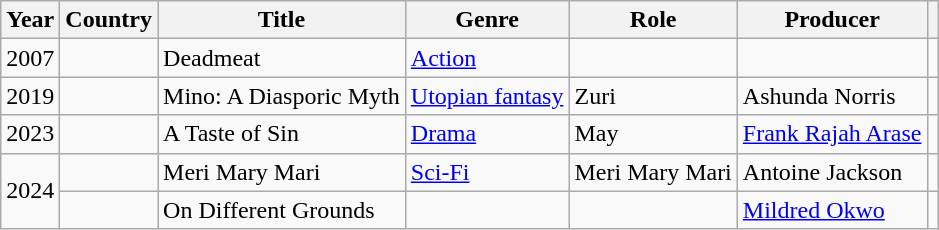<table class="wikitable">
<tr>
<th>Year</th>
<th>Country</th>
<th>Title</th>
<th>Genre</th>
<th>Role</th>
<th>Producer</th>
<th></th>
</tr>
<tr>
<td>2007</td>
<td></td>
<td>Deadmeat</td>
<td><a href='#'>Action</a></td>
<td></td>
<td></td>
<td></td>
</tr>
<tr>
<td>2019</td>
<td></td>
<td>Mino: A Diasporic Myth</td>
<td><a href='#'>Utopian fantasy</a></td>
<td>Zuri</td>
<td>Ashunda Norris</td>
<td></td>
</tr>
<tr>
<td>2023</td>
<td></td>
<td>A Taste of Sin</td>
<td><a href='#'>Drama</a></td>
<td>May</td>
<td><a href='#'>Frank Rajah Arase</a></td>
<td></td>
</tr>
<tr>
<td rowspan=2>2024</td>
<td></td>
<td>Meri Mary Mari</td>
<td><a href='#'>Sci-Fi</a></td>
<td>Meri Mary Mari</td>
<td>Antoine Jackson</td>
<td></td>
</tr>
<tr>
<td></td>
<td>On Different Grounds</td>
<td></td>
<td></td>
<td><a href='#'>Mildred Okwo</a></td>
<td></td>
</tr>
</table>
